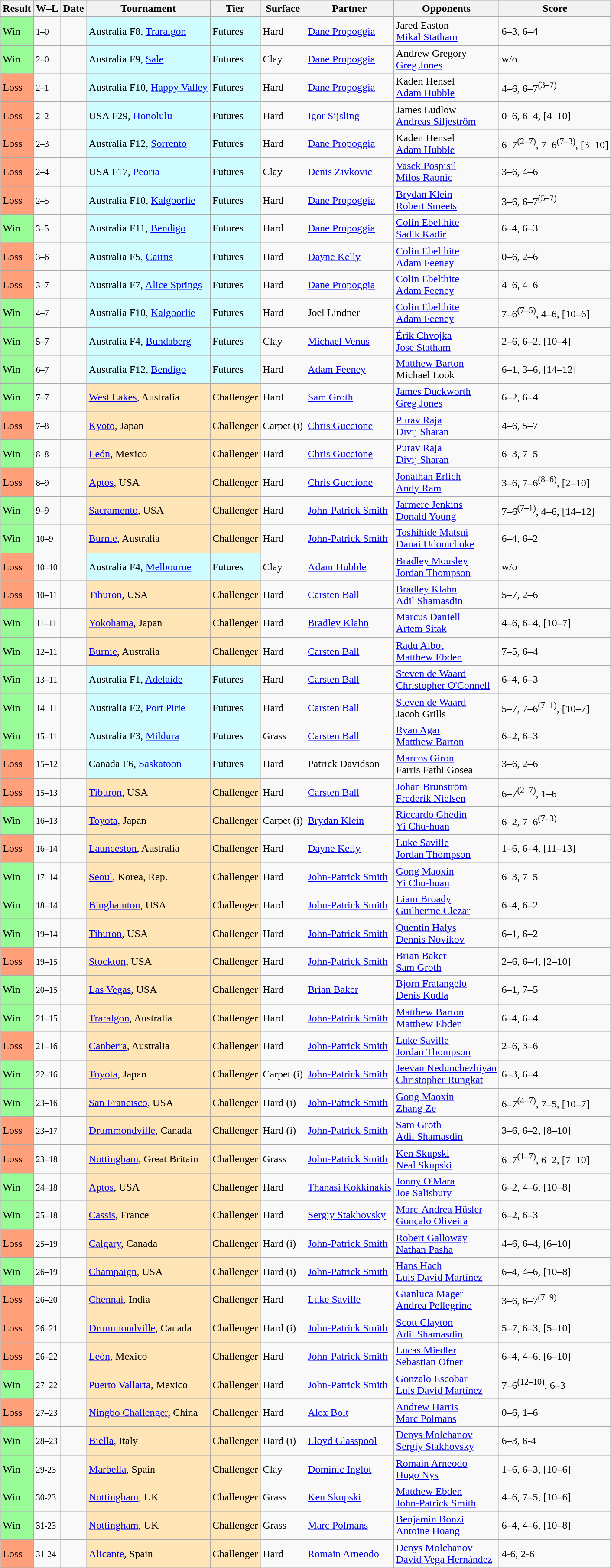<table class="sortable wikitable">
<tr>
<th>Result</th>
<th class=unsortable>W–L</th>
<th>Date</th>
<th>Tournament</th>
<th>Tier</th>
<th>Surface</th>
<th>Partner</th>
<th>Opponents</th>
<th class=unsortable>Score</th>
</tr>
<tr>
<td bgcolor=98fb98>Win</td>
<td><small>1–0</small></td>
<td></td>
<td style=background:#cffcff>Australia F8, <a href='#'>Traralgon</a></td>
<td style=background:#cffcff>Futures</td>
<td>Hard</td>
<td> <a href='#'>Dane Propoggia</a></td>
<td> Jared Easton<br> <a href='#'>Mikal Statham</a></td>
<td>6–3, 6–4</td>
</tr>
<tr>
<td bgcolor=98fb98>Win</td>
<td><small>2–0</small></td>
<td></td>
<td style=background:#cffcff>Australia F9, <a href='#'>Sale</a></td>
<td style=background:#cffcff>Futures</td>
<td>Clay</td>
<td> <a href='#'>Dane Propoggia</a></td>
<td> Andrew Gregory<br> <a href='#'>Greg Jones</a></td>
<td>w/o</td>
</tr>
<tr>
<td bgcolor=ffa07a>Loss</td>
<td><small>2–1</small></td>
<td></td>
<td style=background:#cffcff>Australia F10, <a href='#'>Happy Valley</a></td>
<td style=background:#cffcff>Futures</td>
<td>Hard</td>
<td> <a href='#'>Dane Propoggia</a></td>
<td> Kaden Hensel<br> <a href='#'>Adam Hubble</a></td>
<td>4–6, 6–7<sup>(3–7)</sup></td>
</tr>
<tr>
<td bgcolor=ffa07a>Loss</td>
<td><small>2–2</small></td>
<td></td>
<td style=background:#cffcff>USA F29, <a href='#'>Honolulu</a></td>
<td style=background:#cffcff>Futures</td>
<td>Hard</td>
<td> <a href='#'>Igor Sijsling</a></td>
<td> James Ludlow<br> <a href='#'>Andreas Siljeström</a></td>
<td>0–6, 6–4, [4–10]</td>
</tr>
<tr>
<td bgcolor=ffa07a>Loss</td>
<td><small>2–3</small></td>
<td></td>
<td style=background:#cffcff>Australia F12, <a href='#'>Sorrento</a></td>
<td style=background:#cffcff>Futures</td>
<td>Hard</td>
<td> <a href='#'>Dane Propoggia</a></td>
<td> Kaden Hensel<br> <a href='#'>Adam Hubble</a></td>
<td>6–7<sup>(2–7)</sup>, 7–6<sup>(7–3)</sup>, [3–10]</td>
</tr>
<tr>
<td bgcolor=ffa07a>Loss</td>
<td><small>2–4</small></td>
<td></td>
<td style=background:#cffcff>USA F17, <a href='#'>Peoria</a></td>
<td style=background:#cffcff>Futures</td>
<td>Clay</td>
<td> <a href='#'>Denis Zivkovic</a></td>
<td> <a href='#'>Vasek Pospisil</a><br> <a href='#'>Milos Raonic</a></td>
<td>3–6, 4–6</td>
</tr>
<tr>
<td bgcolor=ffa07a>Loss</td>
<td><small>2–5</small></td>
<td></td>
<td style=background:#cffcff>Australia F10, <a href='#'>Kalgoorlie</a></td>
<td style=background:#cffcff>Futures</td>
<td>Hard</td>
<td> <a href='#'>Dane Propoggia</a></td>
<td> <a href='#'>Brydan Klein</a><br> <a href='#'>Robert Smeets</a></td>
<td>3–6, 6–7<sup>(5–7)</sup></td>
</tr>
<tr>
<td bgcolor=98fb98>Win</td>
<td><small>3–5</small></td>
<td></td>
<td style=background:#cffcff>Australia F11, <a href='#'>Bendigo</a></td>
<td style=background:#cffcff>Futures</td>
<td>Hard</td>
<td> <a href='#'>Dane Propoggia</a></td>
<td> <a href='#'>Colin Ebelthite</a><br> <a href='#'>Sadik Kadir</a></td>
<td>6–4, 6–3</td>
</tr>
<tr>
<td bgcolor=ffa07a>Loss</td>
<td><small>3–6</small></td>
<td></td>
<td style=background:#cffcff>Australia F5, <a href='#'>Cairns</a></td>
<td style=background:#cffcff>Futures</td>
<td>Hard</td>
<td> <a href='#'>Dayne Kelly</a></td>
<td> <a href='#'>Colin Ebelthite</a><br> <a href='#'>Adam Feeney</a></td>
<td>0–6, 2–6</td>
</tr>
<tr>
<td bgcolor=ffa07a>Loss</td>
<td><small>3–7</small></td>
<td></td>
<td style=background:#cffcff>Australia F7, <a href='#'>Alice Springs</a></td>
<td style=background:#cffcff>Futures</td>
<td>Hard</td>
<td> <a href='#'>Dane Propoggia</a></td>
<td> <a href='#'>Colin Ebelthite</a><br> <a href='#'>Adam Feeney</a></td>
<td>4–6, 4–6</td>
</tr>
<tr>
<td bgcolor=98fb98>Win</td>
<td><small>4–7</small></td>
<td></td>
<td style=background:#cffcff>Australia F10, <a href='#'>Kalgoorlie</a></td>
<td style=background:#cffcff>Futures</td>
<td>Hard</td>
<td> Joel Lindner</td>
<td> <a href='#'>Colin Ebelthite</a><br> <a href='#'>Adam Feeney</a></td>
<td>7–6<sup>(7–5)</sup>, 4–6, [10–6]</td>
</tr>
<tr>
<td bgcolor=98fb98>Win</td>
<td><small>5–7</small></td>
<td></td>
<td style=background:#cffcff>Australia F4, <a href='#'>Bundaberg</a></td>
<td style=background:#cffcff>Futures</td>
<td>Clay</td>
<td> <a href='#'>Michael Venus</a></td>
<td> <a href='#'>Érik Chvojka</a><br> <a href='#'>Jose Statham</a></td>
<td>2–6, 6–2, [10–4]</td>
</tr>
<tr>
<td bgcolor=98fb98>Win</td>
<td><small>6–7</small></td>
<td></td>
<td style=background:#cffcff>Australia F12, <a href='#'>Bendigo</a></td>
<td style=background:#cffcff>Futures</td>
<td>Hard</td>
<td> <a href='#'>Adam Feeney</a></td>
<td> <a href='#'>Matthew Barton</a><br> Michael Look</td>
<td>6–1, 3–6, [14–12]</td>
</tr>
<tr>
<td bgcolor=98fb98>Win</td>
<td><small>7–7</small></td>
<td><a href='#'></a></td>
<td style=background:moccasin><a href='#'>West Lakes</a>, Australia</td>
<td style=background:moccasin>Challenger</td>
<td>Hard</td>
<td> <a href='#'>Sam Groth</a></td>
<td> <a href='#'>James Duckworth</a><br> <a href='#'>Greg Jones</a></td>
<td>6–2, 6–4</td>
</tr>
<tr>
<td bgcolor=ffa07a>Loss</td>
<td><small>7–8</small></td>
<td><a href='#'></a></td>
<td style=background:moccasin><a href='#'>Kyoto</a>, Japan</td>
<td style=background:moccasin>Challenger</td>
<td>Carpet (i)</td>
<td> <a href='#'>Chris Guccione</a></td>
<td> <a href='#'>Purav Raja</a><br> <a href='#'>Divij Sharan</a></td>
<td>4–6, 5–7</td>
</tr>
<tr>
<td bgcolor=98fb98>Win</td>
<td><small>8–8</small></td>
<td><a href='#'></a></td>
<td style=background:moccasin><a href='#'>León</a>, Mexico</td>
<td style=background:moccasin>Challenger</td>
<td>Hard</td>
<td> <a href='#'>Chris Guccione</a></td>
<td> <a href='#'>Purav Raja</a><br> <a href='#'>Divij Sharan</a></td>
<td>6–3, 7–5</td>
</tr>
<tr>
<td bgcolor=ffa07a>Loss</td>
<td><small>8–9</small></td>
<td><a href='#'></a></td>
<td style=background:moccasin><a href='#'>Aptos</a>, USA</td>
<td style=background:moccasin>Challenger</td>
<td>Hard</td>
<td> <a href='#'>Chris Guccione</a></td>
<td> <a href='#'>Jonathan Erlich</a><br> <a href='#'>Andy Ram</a></td>
<td>3–6, 7–6<sup>(8–6)</sup>, [2–10]</td>
</tr>
<tr>
<td bgcolor=98fb98>Win</td>
<td><small>9–9</small></td>
<td><a href='#'></a></td>
<td style=background:moccasin><a href='#'>Sacramento</a>, USA</td>
<td style=background:moccasin>Challenger</td>
<td>Hard</td>
<td> <a href='#'>John-Patrick Smith</a></td>
<td> <a href='#'>Jarmere Jenkins</a><br> <a href='#'>Donald Young</a></td>
<td>7–6<sup>(7–1)</sup>, 4–6, [14–12]</td>
</tr>
<tr>
<td bgcolor=98fb98>Win</td>
<td><small>10–9</small></td>
<td><a href='#'></a></td>
<td style=background:moccasin><a href='#'>Burnie</a>, Australia</td>
<td style=background:moccasin>Challenger</td>
<td>Hard</td>
<td> <a href='#'>John-Patrick Smith</a></td>
<td> <a href='#'>Toshihide Matsui</a><br> <a href='#'>Danai Udomchoke</a></td>
<td>6–4, 6–2</td>
</tr>
<tr>
<td bgcolor=ffa07a>Loss</td>
<td><small>10–10</small></td>
<td></td>
<td style=background:#cffcff>Australia F4, <a href='#'>Melbourne</a></td>
<td style=background:#cffcff>Futures</td>
<td>Clay</td>
<td> <a href='#'>Adam Hubble</a></td>
<td> <a href='#'>Bradley Mousley</a><br> <a href='#'>Jordan Thompson</a></td>
<td>w/o</td>
</tr>
<tr>
<td bgcolor=ffa07a>Loss</td>
<td><small>10–11</small></td>
<td><a href='#'></a></td>
<td style=background:moccasin><a href='#'>Tiburon</a>, USA</td>
<td style=background:moccasin>Challenger</td>
<td>Hard</td>
<td> <a href='#'>Carsten Ball</a></td>
<td> <a href='#'>Bradley Klahn</a><br> <a href='#'>Adil Shamasdin</a></td>
<td>5–7, 2–6</td>
</tr>
<tr>
<td bgcolor=98fb98>Win</td>
<td><small>11–11</small></td>
<td><a href='#'></a></td>
<td style=background:moccasin><a href='#'>Yokohama</a>, Japan</td>
<td style=background:moccasin>Challenger</td>
<td>Hard</td>
<td> <a href='#'>Bradley Klahn</a></td>
<td> <a href='#'>Marcus Daniell</a><br> <a href='#'>Artem Sitak</a></td>
<td>4–6, 6–4, [10–7]</td>
</tr>
<tr>
<td bgcolor=98fb98>Win</td>
<td><small>12–11</small></td>
<td><a href='#'></a></td>
<td style=background:moccasin><a href='#'>Burnie</a>, Australia</td>
<td style=background:moccasin>Challenger</td>
<td>Hard</td>
<td> <a href='#'>Carsten Ball</a></td>
<td> <a href='#'>Radu Albot</a><br> <a href='#'>Matthew Ebden</a></td>
<td>7–5, 6–4</td>
</tr>
<tr>
<td bgcolor=98fb98>Win</td>
<td><small>13–11</small></td>
<td></td>
<td style=background:#cffcff>Australia F1, <a href='#'>Adelaide</a></td>
<td style=background:#cffcff>Futures</td>
<td>Hard</td>
<td> <a href='#'>Carsten Ball</a></td>
<td> <a href='#'>Steven de Waard</a><br> <a href='#'>Christopher O'Connell</a></td>
<td>6–4, 6–3</td>
</tr>
<tr>
<td bgcolor=98fb98>Win</td>
<td><small>14–11</small></td>
<td></td>
<td style=background:#cffcff>Australia F2, <a href='#'>Port Pirie</a></td>
<td style=background:#cffcff>Futures</td>
<td>Hard</td>
<td> <a href='#'>Carsten Ball</a></td>
<td> <a href='#'>Steven de Waard</a><br> Jacob Grills</td>
<td>5–7, 7–6<sup>(7–1)</sup>, [10–7]</td>
</tr>
<tr>
<td bgcolor=98fb98>Win</td>
<td><small>15–11</small></td>
<td></td>
<td style=background:#cffcff>Australia F3, <a href='#'>Mildura</a></td>
<td style=background:#cffcff>Futures</td>
<td>Grass</td>
<td> <a href='#'>Carsten Ball</a></td>
<td> <a href='#'>Ryan Agar</a><br> <a href='#'>Matthew Barton</a></td>
<td>6–2, 6–3</td>
</tr>
<tr>
<td bgcolor=ffa07a>Loss</td>
<td><small>15–12</small></td>
<td></td>
<td style=background:#cffcff>Canada F6, <a href='#'>Saskatoon</a></td>
<td style=background:#cffcff>Futures</td>
<td>Hard</td>
<td> Patrick Davidson</td>
<td> <a href='#'>Marcos Giron</a><br> Farris Fathi Gosea</td>
<td>3–6, 2–6</td>
</tr>
<tr>
<td bgcolor=ffa07a>Loss</td>
<td><small>15–13</small></td>
<td><a href='#'></a></td>
<td style=background:moccasin><a href='#'>Tiburon</a>, USA</td>
<td style=background:moccasin>Challenger</td>
<td>Hard</td>
<td> <a href='#'>Carsten Ball</a></td>
<td> <a href='#'>Johan Brunström</a><br> <a href='#'>Frederik Nielsen</a></td>
<td>6–7<sup>(2–7)</sup>, 1–6</td>
</tr>
<tr>
<td bgcolor=98fb98>Win</td>
<td><small>16–13</small></td>
<td><a href='#'></a></td>
<td style=background:moccasin><a href='#'>Toyota</a>, Japan</td>
<td style=background:moccasin>Challenger</td>
<td>Carpet (i)</td>
<td> <a href='#'>Brydan Klein</a></td>
<td> <a href='#'>Riccardo Ghedin</a><br> <a href='#'>Yi Chu-huan</a></td>
<td>6–2, 7–6<sup>(7–3)</sup></td>
</tr>
<tr>
<td bgcolor=ffa07a>Loss</td>
<td><small>16–14</small></td>
<td><a href='#'></a></td>
<td style=background:moccasin><a href='#'>Launceston</a>, Australia</td>
<td style=background:moccasin>Challenger</td>
<td>Hard</td>
<td> <a href='#'>Dayne Kelly</a></td>
<td> <a href='#'>Luke Saville</a><br> <a href='#'>Jordan Thompson</a></td>
<td>1–6, 6–4, [11–13]</td>
</tr>
<tr>
<td bgcolor=98fb98>Win</td>
<td><small>17–14</small></td>
<td><a href='#'></a></td>
<td style=background:moccasin><a href='#'>Seoul</a>, Korea, Rep.</td>
<td style=background:moccasin>Challenger</td>
<td>Hard</td>
<td> <a href='#'>John-Patrick Smith</a></td>
<td> <a href='#'>Gong Maoxin</a><br> <a href='#'>Yi Chu-huan</a></td>
<td>6–3, 7–5</td>
</tr>
<tr>
<td bgcolor=98fb98>Win</td>
<td><small>18–14</small></td>
<td><a href='#'></a></td>
<td style=background:moccasin><a href='#'>Binghamton</a>, USA</td>
<td style=background:moccasin>Challenger</td>
<td>Hard</td>
<td> <a href='#'>John-Patrick Smith</a></td>
<td> <a href='#'>Liam Broady</a><br> <a href='#'>Guilherme Clezar</a></td>
<td>6–4, 6–2</td>
</tr>
<tr>
<td bgcolor=98fb98>Win</td>
<td><small>19–14</small></td>
<td><a href='#'></a></td>
<td style=background:moccasin><a href='#'>Tiburon</a>, USA</td>
<td style=background:moccasin>Challenger</td>
<td>Hard</td>
<td> <a href='#'>John-Patrick Smith</a></td>
<td> <a href='#'>Quentin Halys</a><br> <a href='#'>Dennis Novikov</a></td>
<td>6–1, 6–2</td>
</tr>
<tr>
<td bgcolor=ffa07a>Loss</td>
<td><small>19–15</small></td>
<td><a href='#'></a></td>
<td style=background:moccasin><a href='#'>Stockton</a>, USA</td>
<td style=background:moccasin>Challenger</td>
<td>Hard</td>
<td> <a href='#'>John-Patrick Smith</a></td>
<td> <a href='#'>Brian Baker</a><br> <a href='#'>Sam Groth</a></td>
<td>2–6, 6–4, [2–10]</td>
</tr>
<tr>
<td bgcolor=98fb98>Win</td>
<td><small>20–15</small></td>
<td><a href='#'></a></td>
<td style=background:moccasin><a href='#'>Las Vegas</a>, USA</td>
<td style=background:moccasin>Challenger</td>
<td>Hard</td>
<td> <a href='#'>Brian Baker</a></td>
<td> <a href='#'>Bjorn Fratangelo</a><br> <a href='#'>Denis Kudla</a></td>
<td>6–1, 7–5</td>
</tr>
<tr>
<td bgcolor=98fb98>Win</td>
<td><small>21–15</small></td>
<td><a href='#'></a></td>
<td style=background:moccasin><a href='#'>Traralgon</a>, Australia</td>
<td style=background:moccasin>Challenger</td>
<td>Hard</td>
<td> <a href='#'>John-Patrick Smith</a></td>
<td> <a href='#'>Matthew Barton</a><br> <a href='#'>Matthew Ebden</a></td>
<td>6–4, 6–4</td>
</tr>
<tr>
<td bgcolor=ffa07a>Loss</td>
<td><small>21–16</small></td>
<td><a href='#'></a></td>
<td style=background:moccasin><a href='#'>Canberra</a>, Australia</td>
<td style=background:moccasin>Challenger</td>
<td>Hard</td>
<td> <a href='#'>John-Patrick Smith</a></td>
<td> <a href='#'>Luke Saville</a><br> <a href='#'>Jordan Thompson</a></td>
<td>2–6, 3–6</td>
</tr>
<tr>
<td bgcolor=98fb98>Win</td>
<td><small>22–16</small></td>
<td><a href='#'></a></td>
<td style=background:moccasin><a href='#'>Toyota</a>, Japan</td>
<td style=background:moccasin>Challenger</td>
<td>Carpet (i)</td>
<td> <a href='#'>John-Patrick Smith</a></td>
<td> <a href='#'>Jeevan Nedunchezhiyan</a><br> <a href='#'>Christopher Rungkat</a></td>
<td>6–3, 6–4</td>
</tr>
<tr>
<td bgcolor=98fb98>Win</td>
<td><small>23–16</small></td>
<td><a href='#'></a></td>
<td style=background:moccasin><a href='#'>San Francisco</a>, USA</td>
<td style=background:moccasin>Challenger</td>
<td>Hard (i)</td>
<td> <a href='#'>John-Patrick Smith</a></td>
<td> <a href='#'>Gong Maoxin</a><br> <a href='#'>Zhang Ze</a></td>
<td>6–7<sup>(4–7)</sup>, 7–5, [10–7]</td>
</tr>
<tr>
<td bgcolor=ffa07a>Loss</td>
<td><small>23–17</small></td>
<td><a href='#'></a></td>
<td style=background:moccasin><a href='#'>Drummondville</a>, Canada</td>
<td style=background:moccasin>Challenger</td>
<td>Hard (i)</td>
<td> <a href='#'>John-Patrick Smith</a></td>
<td> <a href='#'>Sam Groth</a><br> <a href='#'>Adil Shamasdin</a></td>
<td>3–6, 6–2, [8–10]</td>
</tr>
<tr>
<td bgcolor=ffa07a>Loss</td>
<td><small>23–18</small></td>
<td><a href='#'></a></td>
<td style=background:moccasin><a href='#'>Nottingham</a>, Great Britain</td>
<td style=background:moccasin>Challenger</td>
<td>Grass</td>
<td> <a href='#'>John-Patrick Smith</a></td>
<td> <a href='#'>Ken Skupski</a><br> <a href='#'>Neal Skupski</a></td>
<td>6–7<sup>(1–7)</sup>, 6–2, [7–10]</td>
</tr>
<tr>
<td bgcolor=98fb98>Win</td>
<td><small>24–18</small></td>
<td><a href='#'></a></td>
<td style=background:moccasin><a href='#'>Aptos</a>, USA</td>
<td style=background:moccasin>Challenger</td>
<td>Hard</td>
<td> <a href='#'>Thanasi Kokkinakis</a></td>
<td> <a href='#'>Jonny O'Mara</a><br> <a href='#'>Joe Salisbury</a></td>
<td>6–2, 4–6, [10–8]</td>
</tr>
<tr>
<td bgcolor=98fb98>Win</td>
<td><small>25–18</small></td>
<td><a href='#'></a></td>
<td style=background:moccasin><a href='#'>Cassis</a>, France</td>
<td style=background:moccasin>Challenger</td>
<td>Hard</td>
<td> <a href='#'>Sergiy Stakhovsky</a></td>
<td> <a href='#'>Marc-Andrea Hüsler</a><br> <a href='#'>Gonçalo Oliveira</a></td>
<td>6–2, 6–3</td>
</tr>
<tr>
<td bgcolor=ffa07a>Loss</td>
<td><small>25–19</small></td>
<td><a href='#'></a></td>
<td style=background:moccasin><a href='#'>Calgary</a>, Canada</td>
<td style=background:moccasin>Challenger</td>
<td>Hard (i)</td>
<td> <a href='#'>John-Patrick Smith</a></td>
<td> <a href='#'>Robert Galloway</a><br> <a href='#'>Nathan Pasha</a></td>
<td>4–6, 6–4, [6–10]</td>
</tr>
<tr>
<td bgcolor=98fb98>Win</td>
<td><small>26–19</small></td>
<td><a href='#'></a></td>
<td style=background:moccasin><a href='#'>Champaign</a>, USA</td>
<td style=background:moccasin>Challenger</td>
<td>Hard (i)</td>
<td> <a href='#'>John-Patrick Smith</a></td>
<td> <a href='#'>Hans Hach</a><br> <a href='#'>Luis David Martínez</a></td>
<td>6–4, 4–6, [10–8]</td>
</tr>
<tr>
<td bgcolor=ffa07a>Loss</td>
<td><small>26–20</small></td>
<td><a href='#'></a></td>
<td style=background:moccasin><a href='#'>Chennai</a>, India</td>
<td style=background:moccasin>Challenger</td>
<td>Hard</td>
<td> <a href='#'>Luke Saville</a></td>
<td> <a href='#'>Gianluca Mager</a><br> <a href='#'>Andrea Pellegrino</a></td>
<td>3–6, 6–7<sup>(7–9)</sup></td>
</tr>
<tr>
<td bgcolor=ffa07a>Loss</td>
<td><small>26–21</small></td>
<td><a href='#'></a></td>
<td style=background:moccasin><a href='#'>Drummondville</a>, Canada</td>
<td style=background:moccasin>Challenger</td>
<td>Hard (i)</td>
<td> <a href='#'>John-Patrick Smith</a></td>
<td> <a href='#'>Scott Clayton</a><br> <a href='#'>Adil Shamasdin</a></td>
<td>5–7, 6–3, [5–10]</td>
</tr>
<tr>
<td bgcolor=ffa07a>Loss</td>
<td><small>26–22</small></td>
<td><a href='#'></a></td>
<td style=background:moccasin><a href='#'>León</a>, Mexico</td>
<td style=background:moccasin>Challenger</td>
<td>Hard</td>
<td> <a href='#'>John-Patrick Smith</a></td>
<td> <a href='#'>Lucas Miedler</a><br> <a href='#'>Sebastian Ofner</a></td>
<td>6–4, 4–6, [6–10]</td>
</tr>
<tr>
<td bgcolor=98fb98>Win</td>
<td><small>27–22</small></td>
<td><a href='#'></a></td>
<td style=background:moccasin><a href='#'>Puerto Vallarta</a>, Mexico</td>
<td style=background:moccasin>Challenger</td>
<td>Hard</td>
<td> <a href='#'>John-Patrick Smith</a></td>
<td> <a href='#'>Gonzalo Escobar</a><br> <a href='#'>Luis David Martínez</a></td>
<td>7–6<sup>(12–10)</sup>, 6–3</td>
</tr>
<tr>
<td bgcolor=ffa07a>Loss</td>
<td><small>27–23</small></td>
<td></td>
<td style=background:moccasin><a href='#'>Ningbo Challenger</a>, China</td>
<td style=background:moccasin>Challenger</td>
<td>Hard</td>
<td> <a href='#'>Alex Bolt</a></td>
<td> <a href='#'>Andrew Harris</a><br> <a href='#'>Marc Polmans</a></td>
<td>0–6, 1–6</td>
</tr>
<tr>
<td bgcolor=98fb98>Win</td>
<td><small>28–23</small></td>
<td><a href='#'></a></td>
<td style=background:moccasin><a href='#'>Biella</a>, Italy</td>
<td style=background:moccasin>Challenger</td>
<td>Hard (i)</td>
<td> <a href='#'>Lloyd Glasspool</a></td>
<td> <a href='#'>Denys Molchanov</a><br> <a href='#'>Sergiy Stakhovsky</a></td>
<td>6–3, 6-4</td>
</tr>
<tr>
<td bgcolor=98FB98>Win</td>
<td><small>29-23</small></td>
<td><a href='#'></a></td>
<td style="background:moccasin;"><a href='#'>Marbella</a>, Spain</td>
<td style="background:moccasin;">Challenger</td>
<td>Clay</td>
<td> <a href='#'>Dominic Inglot</a></td>
<td> <a href='#'>Romain Arneodo</a><br> <a href='#'>Hugo Nys</a></td>
<td>1–6, 6–3, [10–6]</td>
</tr>
<tr>
<td bgcolor=98FB98>Win</td>
<td><small>30-23</small></td>
<td><a href='#'></a></td>
<td style="background:moccasin;"><a href='#'>Nottingham</a>, UK</td>
<td style="background:moccasin;">Challenger</td>
<td>Grass</td>
<td> <a href='#'>Ken Skupski</a></td>
<td> <a href='#'>Matthew Ebden</a><br> <a href='#'>John-Patrick Smith</a></td>
<td>4–6, 7–5, [10–6]</td>
</tr>
<tr>
<td bgcolor=98FB98>Win</td>
<td><small>31-23</small></td>
<td><a href='#'></a></td>
<td style="background:moccasin;"><a href='#'>Nottingham</a>, UK</td>
<td style="background:moccasin;">Challenger</td>
<td>Grass</td>
<td> <a href='#'>Marc Polmans</a></td>
<td> <a href='#'>Benjamin Bonzi</a><br> <a href='#'>Antoine Hoang</a></td>
<td>6–4, 4–6, [10–8]</td>
</tr>
<tr>
<td bgcolor=FFA07A>Loss</td>
<td><small>31-24</small></td>
<td><a href='#'></a></td>
<td style="background:moccasin;"><a href='#'>Alicante</a>, Spain</td>
<td style="background:moccasin;">Challenger</td>
<td>Hard</td>
<td> <a href='#'>Romain Arneodo</a></td>
<td> <a href='#'>Denys Molchanov</a><br> <a href='#'>David Vega Hernández</a></td>
<td>4-6, 2-6</td>
</tr>
</table>
